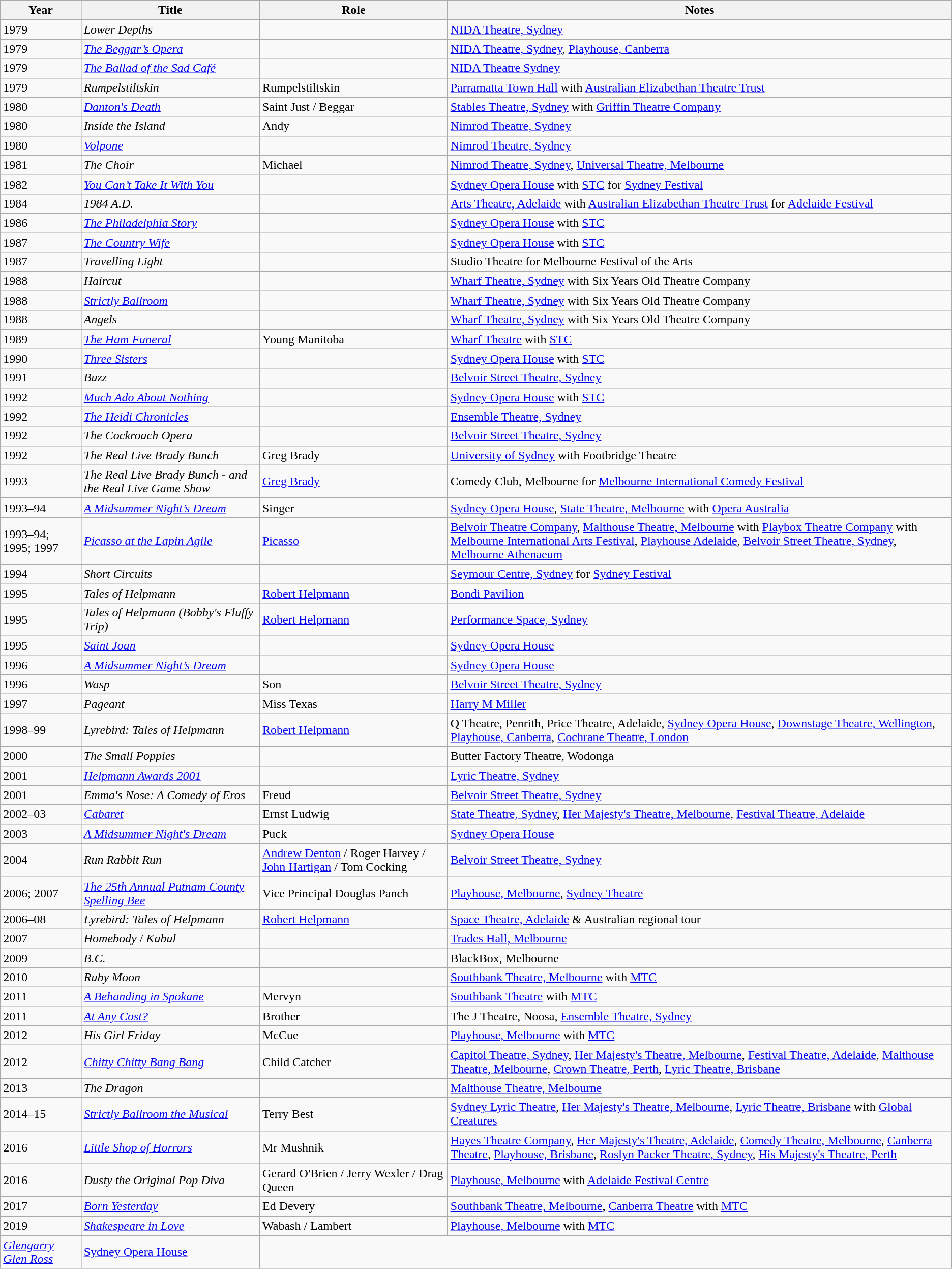<table class="wikitable sortable">
<tr>
<th>Year</th>
<th>Title</th>
<th>Role</th>
<th>Notes</th>
</tr>
<tr>
<td>1979</td>
<td><em>Lower Depths</em></td>
<td></td>
<td><a href='#'>NIDA Theatre, Sydney</a></td>
</tr>
<tr>
<td>1979</td>
<td><em><a href='#'>The Beggar’s Opera</a></em></td>
<td></td>
<td><a href='#'>NIDA Theatre, Sydney</a>, <a href='#'>Playhouse, Canberra</a></td>
</tr>
<tr>
<td>1979</td>
<td><em><a href='#'>The Ballad of the Sad Café</a></em></td>
<td></td>
<td><a href='#'>NIDA Theatre Sydney</a></td>
</tr>
<tr>
<td>1979</td>
<td><em>Rumpelstiltskin</em></td>
<td>Rumpelstiltskin</td>
<td><a href='#'>Parramatta Town Hall</a> with <a href='#'>Australian Elizabethan Theatre Trust</a></td>
</tr>
<tr>
<td>1980</td>
<td><em><a href='#'>Danton's Death</a></em></td>
<td>Saint Just / Beggar</td>
<td><a href='#'>Stables Theatre, Sydney</a> with <a href='#'>Griffin Theatre Company</a></td>
</tr>
<tr>
<td>1980</td>
<td><em>Inside the Island</em></td>
<td>Andy</td>
<td><a href='#'>Nimrod Theatre, Sydney</a></td>
</tr>
<tr>
<td>1980</td>
<td><em><a href='#'>Volpone</a></em></td>
<td></td>
<td><a href='#'>Nimrod Theatre, Sydney</a></td>
</tr>
<tr>
<td>1981</td>
<td><em>The Choir</em></td>
<td>Michael</td>
<td><a href='#'>Nimrod Theatre, Sydney</a>, <a href='#'>Universal Theatre, Melbourne</a></td>
</tr>
<tr>
<td>1982</td>
<td><em><a href='#'>You Can’t Take It With You</a></em></td>
<td></td>
<td><a href='#'>Sydney Opera House</a> with <a href='#'>STC</a> for <a href='#'>Sydney Festival</a></td>
</tr>
<tr>
<td>1984</td>
<td><em>1984 A.D.</em></td>
<td></td>
<td><a href='#'>Arts Theatre, Adelaide</a> with <a href='#'>Australian Elizabethan Theatre Trust</a> for <a href='#'>Adelaide Festival</a></td>
</tr>
<tr>
<td>1986</td>
<td><em><a href='#'>The Philadelphia Story</a></em></td>
<td></td>
<td><a href='#'>Sydney Opera House</a> with <a href='#'>STC</a></td>
</tr>
<tr>
<td>1987</td>
<td><em><a href='#'>The Country Wife</a></em></td>
<td></td>
<td><a href='#'>Sydney Opera House</a> with <a href='#'>STC</a></td>
</tr>
<tr>
<td>1987</td>
<td><em>Travelling Light</em></td>
<td></td>
<td>Studio Theatre for Melbourne Festival of the Arts</td>
</tr>
<tr>
<td>1988</td>
<td><em>Haircut</em></td>
<td></td>
<td><a href='#'>Wharf Theatre, Sydney</a> with Six Years Old Theatre Company</td>
</tr>
<tr>
<td>1988</td>
<td><em><a href='#'>Strictly Ballroom</a></em></td>
<td></td>
<td><a href='#'>Wharf Theatre, Sydney</a> with Six Years Old Theatre Company</td>
</tr>
<tr>
<td>1988</td>
<td><em>Angels</em></td>
<td></td>
<td><a href='#'>Wharf Theatre, Sydney</a> with Six Years Old Theatre Company</td>
</tr>
<tr>
<td>1989</td>
<td><em><a href='#'>The Ham Funeral</a></em></td>
<td>Young Manitoba</td>
<td><a href='#'>Wharf Theatre</a> with <a href='#'>STC</a></td>
</tr>
<tr>
<td>1990</td>
<td><em><a href='#'>Three Sisters</a></em></td>
<td></td>
<td><a href='#'>Sydney Opera House</a> with <a href='#'>STC</a></td>
</tr>
<tr>
<td>1991</td>
<td><em>Buzz</em></td>
<td></td>
<td><a href='#'>Belvoir Street Theatre, Sydney</a></td>
</tr>
<tr>
<td>1992</td>
<td><em><a href='#'>Much Ado About Nothing</a></em></td>
<td></td>
<td><a href='#'>Sydney Opera House</a> with <a href='#'>STC</a></td>
</tr>
<tr>
<td>1992</td>
<td><em><a href='#'>The Heidi Chronicles</a></em></td>
<td></td>
<td><a href='#'>Ensemble Theatre, Sydney</a></td>
</tr>
<tr>
<td>1992</td>
<td><em>The Cockroach Opera</em></td>
<td></td>
<td><a href='#'>Belvoir Street Theatre, Sydney</a></td>
</tr>
<tr>
<td>1992</td>
<td><em>The Real Live Brady Bunch</em></td>
<td>Greg Brady</td>
<td><a href='#'>University of Sydney</a> with Footbridge Theatre</td>
</tr>
<tr>
<td>1993</td>
<td><em>The Real Live Brady Bunch - and the Real Live Game Show</em></td>
<td><a href='#'>Greg Brady</a></td>
<td>Comedy Club, Melbourne for <a href='#'>Melbourne International Comedy Festival</a></td>
</tr>
<tr>
<td>1993–94</td>
<td><em><a href='#'>A Midsummer Night’s Dream</a></em></td>
<td>Singer</td>
<td><a href='#'>Sydney Opera House</a>, <a href='#'>State Theatre, Melbourne</a> with <a href='#'>Opera Australia</a></td>
</tr>
<tr>
<td>1993–94; 1995; 1997</td>
<td><em><a href='#'>Picasso at the Lapin Agile</a></em></td>
<td><a href='#'>Picasso</a></td>
<td><a href='#'>Belvoir Theatre Company</a>, <a href='#'>Malthouse Theatre, Melbourne</a> with <a href='#'>Playbox Theatre Company</a> with <a href='#'>Melbourne International Arts Festival</a>, <a href='#'>Playhouse Adelaide</a>, <a href='#'>Belvoir Street Theatre, Sydney</a>, <a href='#'>Melbourne Athenaeum</a></td>
</tr>
<tr>
<td>1994</td>
<td><em>Short Circuits</em></td>
<td></td>
<td><a href='#'>Seymour Centre, Sydney</a> for <a href='#'>Sydney Festival</a></td>
</tr>
<tr>
<td>1995</td>
<td><em>Tales of Helpmann</em></td>
<td><a href='#'>Robert Helpmann</a></td>
<td><a href='#'>Bondi Pavilion</a></td>
</tr>
<tr>
<td>1995</td>
<td><em>Tales of Helpmann (Bobby's Fluffy Trip)</em></td>
<td><a href='#'>Robert Helpmann</a></td>
<td><a href='#'>Performance Space, Sydney</a></td>
</tr>
<tr>
<td>1995</td>
<td><em><a href='#'>Saint Joan</a></em></td>
<td></td>
<td><a href='#'>Sydney Opera House</a></td>
</tr>
<tr>
<td>1996</td>
<td><em><a href='#'>A Midsummer Night’s Dream</a></em></td>
<td></td>
<td><a href='#'>Sydney Opera House</a></td>
</tr>
<tr>
<td>1996</td>
<td><em>Wasp</em></td>
<td>Son</td>
<td><a href='#'>Belvoir Street Theatre, Sydney</a></td>
</tr>
<tr>
<td>1997</td>
<td><em>Pageant</em></td>
<td>Miss Texas</td>
<td><a href='#'>Harry M Miller</a></td>
</tr>
<tr>
<td>1998–99</td>
<td><em>Lyrebird: Tales of Helpmann</em></td>
<td><a href='#'>Robert Helpmann</a></td>
<td>Q Theatre, Penrith, Price Theatre, Adelaide, <a href='#'>Sydney Opera House</a>, <a href='#'>Downstage Theatre, Wellington</a>, <a href='#'>Playhouse, Canberra</a>, <a href='#'>Cochrane Theatre, London</a></td>
</tr>
<tr>
<td>2000</td>
<td><em>The Small Poppies</em></td>
<td></td>
<td>Butter Factory Theatre, Wodonga</td>
</tr>
<tr>
<td>2001</td>
<td><em><a href='#'>Helpmann Awards 2001</a></em></td>
<td></td>
<td><a href='#'>Lyric Theatre, Sydney</a></td>
</tr>
<tr>
<td>2001</td>
<td><em>Emma's Nose: A Comedy of Eros</em></td>
<td>Freud</td>
<td><a href='#'>Belvoir Street Theatre, Sydney</a></td>
</tr>
<tr>
<td>2002–03</td>
<td><em><a href='#'>Cabaret</a></em></td>
<td>Ernst Ludwig</td>
<td><a href='#'>State Theatre, Sydney</a>, <a href='#'>Her Majesty's Theatre, Melbourne</a>, <a href='#'>Festival Theatre, Adelaide</a></td>
</tr>
<tr>
<td>2003</td>
<td><em><a href='#'>A Midsummer Night's Dream</a></em></td>
<td>Puck</td>
<td><a href='#'>Sydney Opera House</a></td>
</tr>
<tr>
<td>2004</td>
<td><em>Run Rabbit Run</em></td>
<td><a href='#'>Andrew Denton</a> / Roger Harvey / <a href='#'>John Hartigan</a> / Tom Cocking</td>
<td><a href='#'>Belvoir Street Theatre, Sydney</a></td>
</tr>
<tr>
<td>2006; 2007</td>
<td><em><a href='#'>The 25th Annual Putnam County Spelling Bee</a></em></td>
<td>Vice Principal Douglas Panch</td>
<td><a href='#'>Playhouse, Melbourne</a>, <a href='#'>Sydney Theatre</a></td>
</tr>
<tr>
<td>2006–08</td>
<td><em>Lyrebird: Tales of Helpmann</em></td>
<td><a href='#'>Robert Helpmann</a></td>
<td><a href='#'>Space Theatre, Adelaide</a> & Australian regional tour</td>
</tr>
<tr>
<td>2007</td>
<td><em>Homebody</em> / <em>Kabul</em></td>
<td></td>
<td><a href='#'>Trades Hall, Melbourne</a></td>
</tr>
<tr>
<td>2009</td>
<td><em>B.C.</em></td>
<td></td>
<td>BlackBox, Melbourne</td>
</tr>
<tr>
<td>2010</td>
<td><em>Ruby Moon</em></td>
<td></td>
<td><a href='#'>Southbank Theatre, Melbourne</a> with <a href='#'>MTC</a></td>
</tr>
<tr>
<td>2011</td>
<td><em><a href='#'>A Behanding in Spokane</a></em></td>
<td>Mervyn</td>
<td><a href='#'>Southbank Theatre</a> with <a href='#'>MTC</a></td>
</tr>
<tr>
<td>2011</td>
<td><em><a href='#'>At Any Cost?</a></em></td>
<td>Brother</td>
<td>The J Theatre, Noosa, <a href='#'>Ensemble Theatre, Sydney</a></td>
</tr>
<tr>
<td>2012</td>
<td><em>His Girl Friday</em></td>
<td>McCue</td>
<td><a href='#'>Playhouse, Melbourne</a> with <a href='#'>MTC</a></td>
</tr>
<tr>
<td>2012</td>
<td><em><a href='#'>Chitty Chitty Bang Bang</a></em></td>
<td>Child Catcher</td>
<td><a href='#'>Capitol Theatre, Sydney</a>, <a href='#'>Her Majesty's Theatre, Melbourne</a>, <a href='#'>Festival Theatre, Adelaide</a>, <a href='#'>Malthouse Theatre, Melbourne</a>, <a href='#'>Crown Theatre, Perth</a>, <a href='#'>Lyric Theatre, Brisbane</a></td>
</tr>
<tr>
<td>2013</td>
<td><em>The Dragon</em></td>
<td></td>
<td><a href='#'>Malthouse Theatre, Melbourne</a></td>
</tr>
<tr>
<td>2014–15</td>
<td><em><a href='#'>Strictly Ballroom the Musical</a></em></td>
<td>Terry Best</td>
<td><a href='#'>Sydney Lyric Theatre</a>, <a href='#'>Her Majesty's Theatre, Melbourne</a>, <a href='#'>Lyric Theatre, Brisbane</a> with <a href='#'>Global Creatures</a></td>
</tr>
<tr>
<td>2016</td>
<td><em><a href='#'>Little Shop of Horrors</a></em></td>
<td>Mr Mushnik</td>
<td><a href='#'>Hayes Theatre Company</a>, <a href='#'>Her Majesty's Theatre, Adelaide</a>, <a href='#'>Comedy Theatre, Melbourne</a>, <a href='#'>Canberra Theatre</a>, <a href='#'>Playhouse, Brisbane</a>, <a href='#'>Roslyn Packer Theatre, Sydney</a>, <a href='#'>His Majesty's Theatre, Perth</a></td>
</tr>
<tr>
<td>2016</td>
<td><em>Dusty the Original Pop Diva</em></td>
<td>Gerard O'Brien / Jerry Wexler / Drag Queen</td>
<td><a href='#'>Playhouse, Melbourne</a> with <a href='#'>Adelaide Festival Centre</a></td>
</tr>
<tr>
<td>2017</td>
<td><em><a href='#'>Born Yesterday</a></em></td>
<td>Ed Devery</td>
<td><a href='#'>Southbank Theatre, Melbourne</a>, <a href='#'>Canberra Theatre</a> with <a href='#'>MTC</a></td>
</tr>
<tr>
<td>2019</td>
<td><em><a href='#'>Shakespeare in Love</a></em></td>
<td>Wabash / Lambert</td>
<td><a href='#'>Playhouse, Melbourne</a> with <a href='#'>MTC</a></td>
</tr>
<tr>
<td><em><a href='#'>Glengarry Glen Ross</a></em></td>
<td><a href='#'>Sydney Opera House</a></td>
</tr>
</table>
